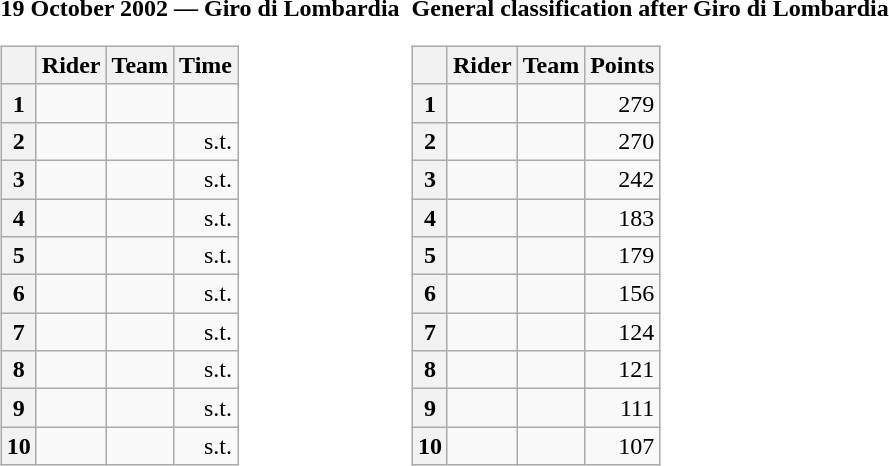<table>
<tr>
<td><strong>19 October 2002 — Giro di Lombardia </strong><br><table class="wikitable">
<tr>
<th></th>
<th>Rider</th>
<th>Team</th>
<th>Time</th>
</tr>
<tr>
<th>1</th>
<td></td>
<td></td>
<td align="right"></td>
</tr>
<tr>
<th>2</th>
<td></td>
<td></td>
<td align="right">s.t.</td>
</tr>
<tr>
<th>3</th>
<td></td>
<td></td>
<td align="right">s.t.</td>
</tr>
<tr>
<th>4</th>
<td></td>
<td></td>
<td align="right">s.t.</td>
</tr>
<tr>
<th>5</th>
<td></td>
<td></td>
<td align="right">s.t.</td>
</tr>
<tr>
<th>6</th>
<td></td>
<td></td>
<td align="right">s.t.</td>
</tr>
<tr>
<th>7</th>
<td></td>
<td></td>
<td align="right">s.t.</td>
</tr>
<tr>
<th>8</th>
<td></td>
<td></td>
<td align="right">s.t.</td>
</tr>
<tr>
<th>9</th>
<td></td>
<td></td>
<td align="right">s.t.</td>
</tr>
<tr>
<th>10</th>
<td></td>
<td></td>
<td align="right">s.t.</td>
</tr>
</table>
</td>
<td></td>
<td><strong>General classification after Giro di Lombardia</strong><br><table class="wikitable">
<tr>
<th></th>
<th>Rider</th>
<th>Team</th>
<th>Points</th>
</tr>
<tr>
<th>1</th>
<td> </td>
<td></td>
<td align="right">279</td>
</tr>
<tr>
<th>2</th>
<td></td>
<td></td>
<td align="right">270</td>
</tr>
<tr>
<th>3</th>
<td></td>
<td></td>
<td align="right">242</td>
</tr>
<tr>
<th>4</th>
<td></td>
<td></td>
<td align="right">183</td>
</tr>
<tr>
<th>5</th>
<td></td>
<td></td>
<td align="right">179</td>
</tr>
<tr>
<th>6</th>
<td></td>
<td></td>
<td align="right">156</td>
</tr>
<tr>
<th>7</th>
<td></td>
<td></td>
<td align="right">124</td>
</tr>
<tr>
<th>8</th>
<td></td>
<td></td>
<td align="right">121</td>
</tr>
<tr>
<th>9</th>
<td></td>
<td></td>
<td align="right">111</td>
</tr>
<tr>
<th>10</th>
<td></td>
<td></td>
<td align="right">107</td>
</tr>
</table>
</td>
</tr>
</table>
